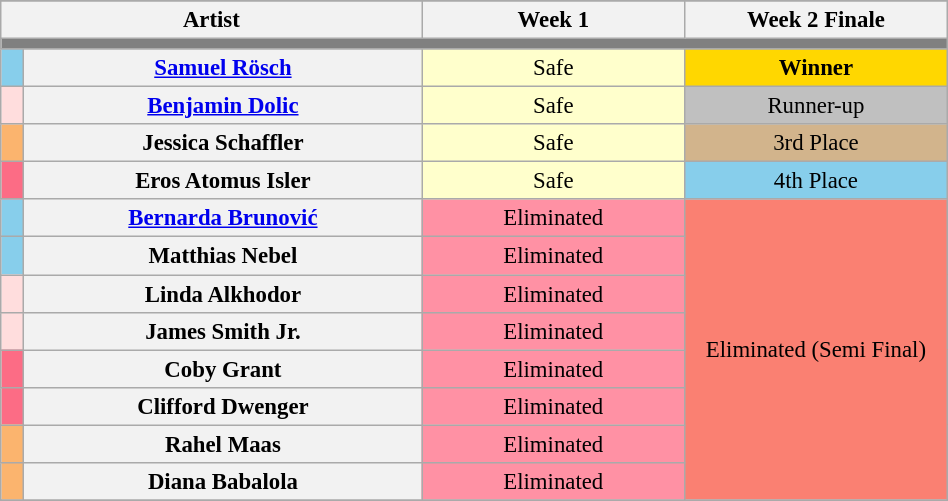<table class="wikitable"  style="text-align:center; font-size:95%; width:50%;">
<tr>
</tr>
<tr>
<th style="width:18%" colspan="2" scope="col">Artist</th>
<th style="width:11%" colspan="1" scope="col">Week 1</th>
<th style="width:11%" colspan="1" scope="col">Week 2 Finale</th>
</tr>
<tr>
<th colspan="10" style="background:grey;"></th>
</tr>
<tr>
<th style="background:#87ceeb;"></th>
<th><a href='#'>Samuel Rösch</a></th>
<td style="background:#FFFFCC;">Safe</td>
<td style="background:gold;"><strong>Winner</strong></td>
</tr>
<tr>
<td style="background:#ffdddd;"></td>
<th><a href='#'>Benjamin Dolic</a></th>
<td style="background:#FFFFCC;">Safe</td>
<td style="background:silver;">Runner-up</td>
</tr>
<tr>
<th style="background:#fbb46e;"></th>
<th>Jessica Schaffler</th>
<td style="background:#FFFFCC;">Safe</td>
<td style="background:tan;">3rd Place</td>
</tr>
<tr>
<th style="background:#FC6C85"></th>
<th>Eros Atomus Isler</th>
<td style="background:#FFFFCC;">Safe</td>
<td style="background:skyblue;">4th Place</td>
</tr>
<tr>
<th style="background:#87ceeb;"></th>
<th><a href='#'>Bernarda Brunović</a></th>
<td style="background:#FF91A4;">Eliminated</td>
<td rowspan="8" colspan="2" style="background:salmon;">Eliminated (Semi Final)</td>
</tr>
<tr>
<th style="background:#87ceeb;"></th>
<th>Matthias Nebel</th>
<td style="background:#FF91A4;">Eliminated</td>
</tr>
<tr>
<th style="background:#ffdddd;"></th>
<th>Linda Alkhodor</th>
<td style="background:#FF91A4;">Eliminated</td>
</tr>
<tr>
<th style="background:#ffdddd;"></th>
<th>James Smith Jr.</th>
<td style="background:#FF91A4;">Eliminated</td>
</tr>
<tr>
<th style="background:#FC6C85"></th>
<th>Coby Grant</th>
<td style="background:#FF91A4;">Eliminated</td>
</tr>
<tr>
<th style="background:#FC6C85"></th>
<th>Clifford Dwenger</th>
<td style="background:#FF91A4;">Eliminated</td>
</tr>
<tr>
<th style="background:#fbb46e;"></th>
<th>Rahel Maas</th>
<td style="background:#FF91A4;">Eliminated</td>
</tr>
<tr>
<th style="background:#fbb46e;"></th>
<th>Diana Babalola</th>
<td style="background:#FF91A4;">Eliminated</td>
</tr>
<tr>
</tr>
</table>
